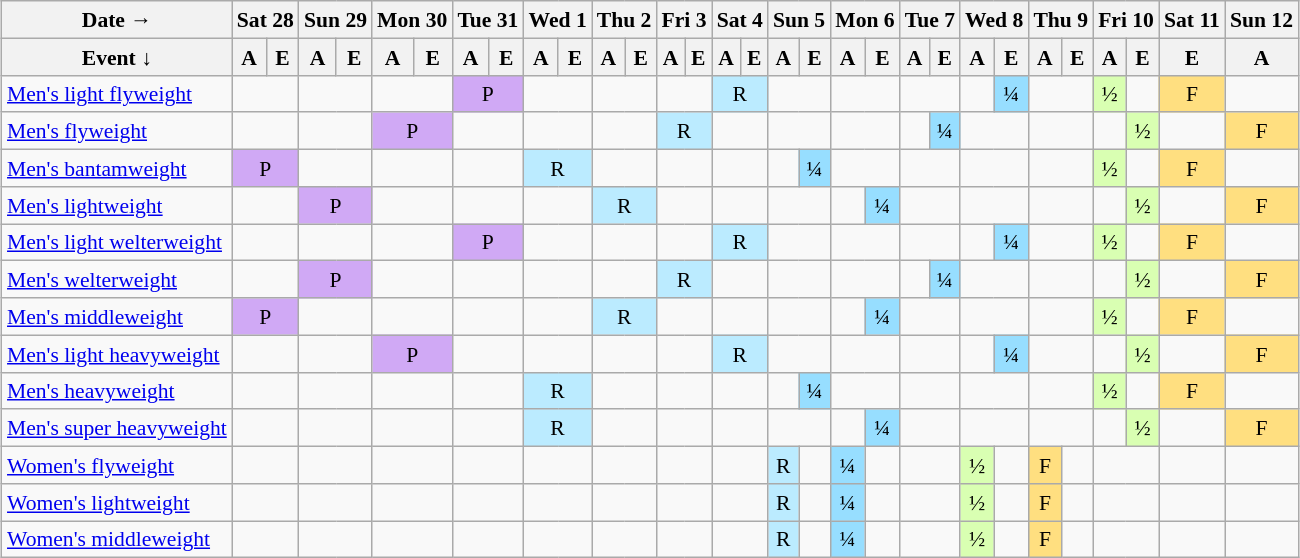<table class="wikitable" style="margin:0.5em auto; font-size:90%; line-height:1.25em;">
<tr style="text-align:center;">
<th>Date →</th>
<th colspan="2">Sat 28</th>
<th colspan="2">Sun 29</th>
<th colspan="2">Mon 30</th>
<th colspan="2">Tue 31</th>
<th colspan="2">Wed 1</th>
<th colspan="2">Thu 2</th>
<th colspan="2">Fri 3</th>
<th colspan="2">Sat 4</th>
<th colspan="2">Sun 5</th>
<th colspan="2">Mon 6</th>
<th colspan="2">Tue 7</th>
<th colspan="2">Wed 8</th>
<th colspan="2">Thu 9</th>
<th colspan="2">Fri 10</th>
<th>Sat 11</th>
<th>Sun 12</th>
</tr>
<tr>
<th>Event   ↓</th>
<th>A</th>
<th>E</th>
<th>A</th>
<th>E</th>
<th>A</th>
<th>E</th>
<th>A</th>
<th>E</th>
<th>A</th>
<th>E</th>
<th>A</th>
<th>E</th>
<th>A</th>
<th>E</th>
<th>A</th>
<th>E</th>
<th>A</th>
<th>E</th>
<th>A</th>
<th>E</th>
<th>A</th>
<th>E</th>
<th>A</th>
<th>E</th>
<th>A</th>
<th>E</th>
<th>A</th>
<th>E</th>
<th>E</th>
<th>A</th>
</tr>
<tr style="text-align:center;">
<td style="text-align:left;"><a href='#'>Men's light flyweight</a></td>
<td colspan="2"></td>
<td colspan="2"></td>
<td colspan="2"></td>
<td colspan="2" style="background-color:#D0A9F5">P</td>
<td colspan="2"></td>
<td colspan="2"></td>
<td colspan="2"></td>
<td colspan="2" style="background-color:#BBEBFF">R</td>
<td colspan="2"></td>
<td colspan="2"></td>
<td colspan="2"></td>
<td></td>
<td style="background-color:#97DEFF;">¼</td>
<td colspan="2"></td>
<td style="background-color:#D9FFB2;">½</td>
<td></td>
<td style="background-color:#FFDF80;">F</td>
<td></td>
</tr>
<tr style="text-align:center;">
<td style="text-align:left;"><a href='#'>Men's flyweight</a></td>
<td colspan="2"></td>
<td colspan="2"></td>
<td colspan="2" style="background-color:#D0A9F5">P</td>
<td colspan="2"></td>
<td colspan="2"></td>
<td colspan="2"></td>
<td colspan="2" style="background-color:#BBEBFF">R</td>
<td colspan="2"></td>
<td colspan="2"></td>
<td colspan="2"></td>
<td></td>
<td style="background-color:#97DEFF;">¼</td>
<td colspan="2"></td>
<td colspan="2"></td>
<td></td>
<td style="background-color:#D9FFB2;">½</td>
<td></td>
<td style="background-color:#FFDF80;">F</td>
</tr>
<tr style="text-align:center;">
<td style="text-align:left;"><a href='#'>Men's bantamweight</a></td>
<td colspan="2" style="background-color:#D0A9F5">P</td>
<td colspan="2"></td>
<td colspan="2"></td>
<td colspan="2"></td>
<td colspan="2" style="background-color:#BBEBFF">R</td>
<td colspan="2"></td>
<td colspan="2"></td>
<td colspan="2"></td>
<td></td>
<td style="background-color:#97DEFF;">¼</td>
<td colspan="2"></td>
<td colspan="2"></td>
<td colspan="2"></td>
<td colspan="2"></td>
<td style="background-color:#D9FFB2;">½</td>
<td></td>
<td style="background-color:#FFDF80;">F</td>
<td></td>
</tr>
<tr style="text-align:center;">
<td style="text-align:left;"><a href='#'>Men's lightweight</a></td>
<td colspan="2"></td>
<td colspan="2" style="background-color:#D0A9F5">P</td>
<td colspan="2"></td>
<td colspan="2"></td>
<td colspan="2"></td>
<td colspan="2" style="background-color:#BBEBFF">R</td>
<td colspan="2"></td>
<td colspan="2"></td>
<td colspan="2"></td>
<td></td>
<td style="background-color:#97DEFF;">¼</td>
<td colspan="2"></td>
<td colspan="2"></td>
<td colspan="2"></td>
<td></td>
<td style="background-color:#D9FFB2;">½</td>
<td></td>
<td style="background-color:#FFDF80;">F</td>
</tr>
<tr style="text-align:center;">
<td style="text-align:left;"><a href='#'>Men's light welterweight</a></td>
<td colspan="2"></td>
<td colspan="2"></td>
<td colspan="2"></td>
<td colspan="2" style="background-color:#D0A9F5">P</td>
<td colspan="2"></td>
<td colspan="2"></td>
<td colspan="2"></td>
<td colspan="2" style="background-color:#BBEBFF">R</td>
<td colspan="2"></td>
<td colspan="2"></td>
<td colspan="2"></td>
<td></td>
<td style="background-color:#97DEFF;">¼</td>
<td colspan="2"></td>
<td style="background-color:#D9FFB2;">½</td>
<td></td>
<td style="background-color:#FFDF80;">F</td>
<td></td>
</tr>
<tr style="text-align:center;">
<td style="text-align:left;"><a href='#'>Men's welterweight</a></td>
<td colspan="2"></td>
<td colspan="2" style="background-color:#D0A9F5">P</td>
<td colspan="2"></td>
<td colspan="2"></td>
<td colspan="2"></td>
<td colspan="2"></td>
<td colspan="2" style="background-color:#BBEBFF">R</td>
<td colspan="2"></td>
<td colspan="2"></td>
<td colspan="2"></td>
<td></td>
<td style="background-color:#97DEFF;">¼</td>
<td colspan="2"></td>
<td colspan="2"></td>
<td></td>
<td style="background-color:#D9FFB2;">½</td>
<td></td>
<td style="background-color:#FFDF80;">F</td>
</tr>
<tr style="text-align:center;">
<td style="text-align:left;"><a href='#'>Men's middleweight</a></td>
<td colspan="2" style="background-color:#D0A9F5">P</td>
<td colspan="2"></td>
<td colspan="2"></td>
<td colspan="2"></td>
<td colspan="2"></td>
<td colspan="2" style="background-color:#BBEBFF">R</td>
<td colspan="2"></td>
<td colspan="2"></td>
<td colspan="2"></td>
<td></td>
<td style="background-color:#97DEFF;">¼</td>
<td colspan="2"></td>
<td colspan="2"></td>
<td colspan="2"></td>
<td style="background-color:#D9FFB2;">½</td>
<td></td>
<td style="background-color:#FFDF80;">F</td>
<td></td>
</tr>
<tr style="text-align:center;">
<td style="text-align:left;"><a href='#'>Men's light heavyweight</a></td>
<td colspan="2"></td>
<td colspan="2"></td>
<td colspan="2" style="background-color:#D0A9F5">P</td>
<td colspan="2"></td>
<td colspan="2"></td>
<td colspan="2"></td>
<td colspan="2"></td>
<td colspan="2" style="background-color:#BBEBFF">R</td>
<td colspan="2"></td>
<td colspan="2"></td>
<td colspan="2"></td>
<td></td>
<td style="background-color:#97DEFF;">¼</td>
<td colspan="2"></td>
<td></td>
<td style="background-color:#D9FFB2;">½</td>
<td></td>
<td style="background-color:#FFDF80;">F</td>
</tr>
<tr style="text-align:center;">
<td style="text-align:left;"><a href='#'>Men's heavyweight</a></td>
<td colspan="2"></td>
<td colspan="2"></td>
<td colspan="2"></td>
<td colspan="2"></td>
<td colspan="2" style="background-color:#BBEBFF">R</td>
<td colspan="2"></td>
<td colspan="2"></td>
<td colspan="2"></td>
<td></td>
<td style="background-color:#97DEFF;">¼</td>
<td colspan="2"></td>
<td colspan="2"></td>
<td colspan="2"></td>
<td colspan="2"></td>
<td style="background-color:#D9FFB2;">½</td>
<td></td>
<td style="background-color:#FFDF80;">F</td>
<td></td>
</tr>
<tr style="text-align:center;">
<td style="text-align:left;"><a href='#'>Men's super heavyweight</a></td>
<td colspan="2"></td>
<td colspan="2"></td>
<td colspan="2"></td>
<td colspan="2"></td>
<td colspan="2" style="background-color:#BBEBFF">R</td>
<td colspan="2"></td>
<td colspan="2"></td>
<td colspan="2"></td>
<td colspan="2"></td>
<td></td>
<td style="background-color:#97DEFF;">¼</td>
<td colspan="2"></td>
<td colspan="2"></td>
<td colspan="2"></td>
<td></td>
<td style="background-color:#D9FFB2;">½</td>
<td></td>
<td style="background-color:#FFDF80;">F</td>
</tr>
<tr style="text-align:center;">
<td style="text-align:left;"><a href='#'>Women's flyweight</a></td>
<td colspan="2"></td>
<td colspan="2"></td>
<td colspan="2"></td>
<td colspan="2"></td>
<td colspan="2"></td>
<td colspan="2"></td>
<td colspan="2"></td>
<td colspan="2"></td>
<td style="background-color:#BBEBFF;">R</td>
<td></td>
<td style="background-color:#97DEFF;">¼</td>
<td></td>
<td colspan="2"></td>
<td style="background-color:#D9FFB2;">½</td>
<td></td>
<td style="background-color:#FFDF80;">F</td>
<td></td>
<td colspan="2"></td>
<td></td>
<td></td>
</tr>
<tr style="text-align:center;">
<td style="text-align:left;"><a href='#'>Women's lightweight</a></td>
<td colspan="2"></td>
<td colspan="2"></td>
<td colspan="2"></td>
<td colspan="2"></td>
<td colspan="2"></td>
<td colspan="2"></td>
<td colspan="2"></td>
<td colspan="2"></td>
<td style="background-color:#BBEBFF;">R</td>
<td></td>
<td style="background-color:#97DEFF;">¼</td>
<td></td>
<td colspan="2"></td>
<td style="background-color:#D9FFB2;">½</td>
<td></td>
<td style="background-color:#FFDF80;">F</td>
<td></td>
<td colspan="2"></td>
<td></td>
<td></td>
</tr>
<tr style="text-align:center;">
<td style="text-align:left;"><a href='#'>Women's middleweight</a></td>
<td colspan="2"></td>
<td colspan="2"></td>
<td colspan="2"></td>
<td colspan="2"></td>
<td colspan="2"></td>
<td colspan="2"></td>
<td colspan="2"></td>
<td colspan="2"></td>
<td style="background-color:#BBEBFF;">R</td>
<td></td>
<td style="background-color:#97DEFF;">¼</td>
<td></td>
<td colspan="2"></td>
<td style="background-color:#D9FFB2;">½</td>
<td></td>
<td style="background-color:#FFDF80;">F</td>
<td></td>
<td colspan="2"></td>
<td></td>
<td></td>
</tr>
</table>
